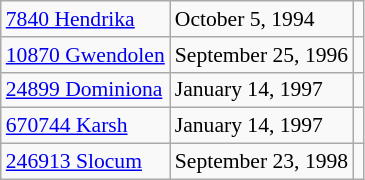<table class="wikitable floatright" style="font-size: 0.9em;">
<tr>
<td><a href='#'>7840 Hendrika</a></td>
<td>October 5, 1994</td>
<td></td>
</tr>
<tr>
<td><a href='#'>10870 Gwendolen</a></td>
<td>September 25, 1996</td>
<td></td>
</tr>
<tr>
<td><a href='#'>24899 Dominiona</a></td>
<td>January 14, 1997</td>
<td></td>
</tr>
<tr>
<td><a href='#'>670744 Karsh</a></td>
<td>January 14, 1997</td>
<td></td>
</tr>
<tr>
<td><a href='#'>246913 Slocum</a></td>
<td>September 23, 1998</td>
<td></td>
</tr>
</table>
